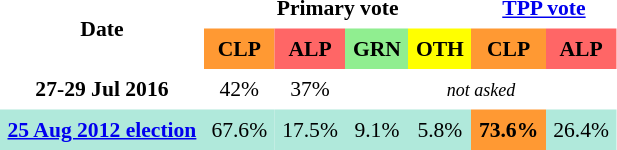<table class="toccolours" cellpadding="5" cellspacing="0" style="text-align:center; margin-right:.5em; margin-top:.4em; font-size:90%;">
<tr>
<th rowspan="2">Date</th>
<th colspan="4">Primary vote</th>
<th colspan="2"><a href='#'>TPP vote</a></th>
</tr>
<tr>
<th style="background:#f93;">CLP</th>
<th style="background:#f66;">ALP</th>
<th style="background:#90ee90;">GRN</th>
<th style="background:#ff0;;">OTH</th>
<th style="background:#f93;">CLP</th>
<th style="background:#f66;">ALP</th>
</tr>
<tr>
<th>27-29 Jul 2016</th>
<td>42%</td>
<td>37%</td>
<td colspan=4><em><small>not asked</small></em></td>
</tr>
<tr>
<th style="background:#b0e9db;"><a href='#'>25 Aug 2012 election</a></th>
<td style="background:#b0e9db;">67.6%</td>
<td style="background:#b0e9db;">17.5%</td>
<td style="background:#b0e9db;">9.1%</td>
<td style="background:#b0e9db;">5.8%</td>
<td style="background:#f93;"><strong>73.6%</strong></td>
<td style="background:#b0e9db;">26.4%</td>
</tr>
</table>
